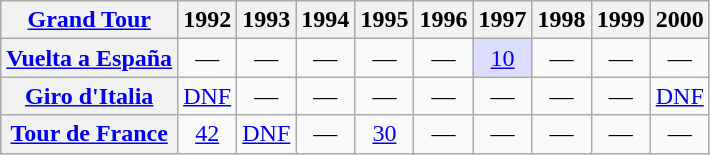<table class="wikitable plainrowheaders">
<tr>
<th scope="col"><a href='#'>Grand Tour</a></th>
<th scope="col">1992</th>
<th scope="col">1993</th>
<th scope="col">1994</th>
<th scope="col">1995</th>
<th scope="col">1996</th>
<th scope="col">1997</th>
<th scope="col">1998</th>
<th scope="col">1999</th>
<th scope="col">2000</th>
</tr>
<tr style="text-align:center;">
<th scope="row"> <a href='#'>Vuelta a España</a></th>
<td>—</td>
<td>—</td>
<td>—</td>
<td>—</td>
<td>—</td>
<td style="background:#ddf;"><a href='#'>10</a></td>
<td>—</td>
<td>—</td>
<td>—</td>
</tr>
<tr style="text-align:center;">
<th scope="row"> <a href='#'>Giro d'Italia</a></th>
<td><a href='#'>DNF</a></td>
<td>—</td>
<td>—</td>
<td>—</td>
<td>—</td>
<td>—</td>
<td>—</td>
<td>—</td>
<td><a href='#'>DNF</a></td>
</tr>
<tr style="text-align:center;">
<th scope="row"> <a href='#'>Tour de France</a></th>
<td><a href='#'>42</a></td>
<td><a href='#'>DNF</a></td>
<td>—</td>
<td><a href='#'>30</a></td>
<td>—</td>
<td>—</td>
<td>—</td>
<td>—</td>
<td>—</td>
</tr>
</table>
